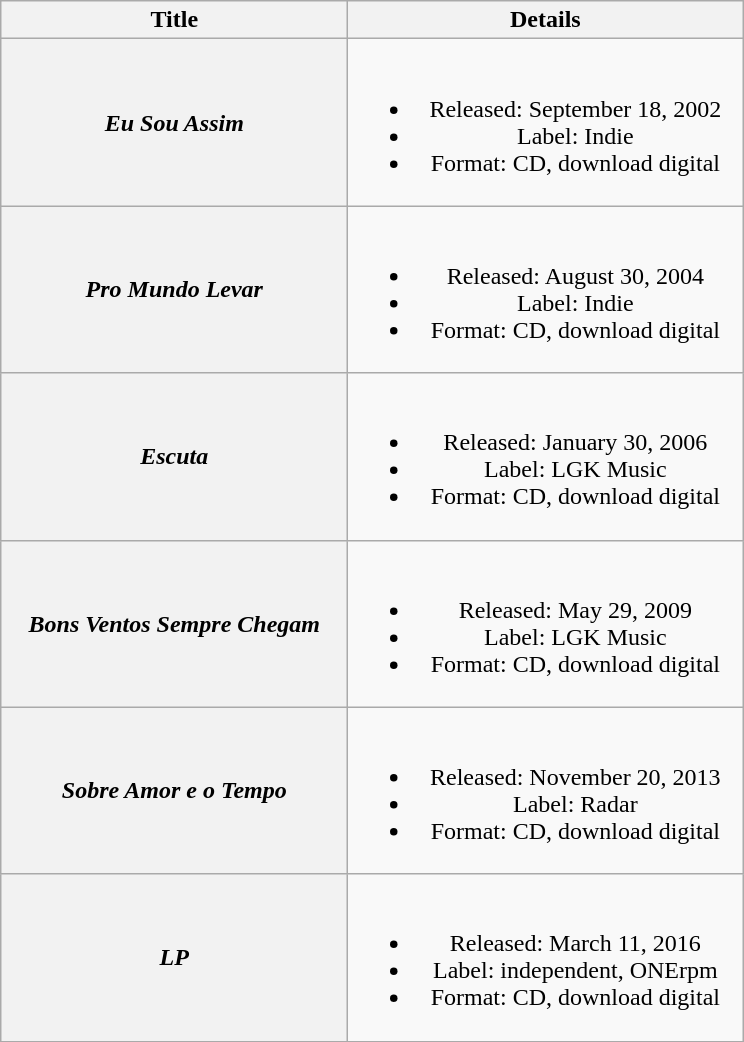<table class="wikitable plainrowheaders" style="text-align:center;">
<tr>
<th scope="col" style="width:14em;">Title</th>
<th scope="col" style="width:16em;">Details</th>
</tr>
<tr>
<th scope="row"><em>Eu Sou Assim</em></th>
<td><br><ul><li>Released: September 18, 2002</li><li>Label: Indie</li><li>Format: CD, download digital</li></ul></td>
</tr>
<tr>
<th scope="row"><em>Pro Mundo Levar</em></th>
<td><br><ul><li>Released: August 30, 2004</li><li>Label: Indie</li><li>Format: CD, download digital</li></ul></td>
</tr>
<tr>
<th scope="row"><em>Escuta</em></th>
<td><br><ul><li>Released: January 30, 2006</li><li>Label: LGK Music</li><li>Format: CD, download digital</li></ul></td>
</tr>
<tr>
<th scope="row"><em>Bons Ventos Sempre Chegam</em></th>
<td><br><ul><li>Released: May 29, 2009</li><li>Label: LGK Music</li><li>Format: CD, download digital</li></ul></td>
</tr>
<tr>
<th scope="row"><em>Sobre Amor e o Tempo</em></th>
<td><br><ul><li>Released: November 20, 2013</li><li>Label: Radar</li><li>Format: CD, download digital</li></ul></td>
</tr>
<tr>
<th scope="row"><em>LP</em></th>
<td><br><ul><li>Released: March 11, 2016</li><li>Label: independent, ONErpm</li><li>Format: CD, download digital</li></ul></td>
</tr>
</table>
